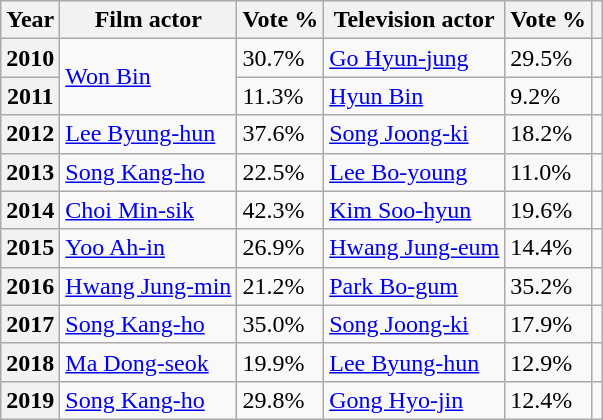<table class="wikitable plainrowheaders sortable">
<tr>
<th scope="col">Year</th>
<th scope="col">Film actor</th>
<th scope="col">Vote %</th>
<th scope="col">Television actor</th>
<th scope="col">Vote %</th>
<th scope="col" class="unsortable"></th>
</tr>
<tr>
<th scope="row">2010</th>
<td rowspan="2"><a href='#'>Won Bin</a></td>
<td>30.7%</td>
<td><a href='#'>Go Hyun-jung</a></td>
<td>29.5%</td>
<td></td>
</tr>
<tr>
<th scope="row">2011</th>
<td>11.3%</td>
<td><a href='#'>Hyun Bin</a></td>
<td>9.2%</td>
<td></td>
</tr>
<tr>
<th scope="row">2012</th>
<td><a href='#'>Lee Byung-hun</a></td>
<td>37.6%</td>
<td><a href='#'>Song Joong-ki</a></td>
<td>18.2%</td>
<td></td>
</tr>
<tr>
<th scope="row">2013</th>
<td><a href='#'>Song Kang-ho</a></td>
<td>22.5%</td>
<td><a href='#'>Lee Bo-young</a></td>
<td>11.0%</td>
<td></td>
</tr>
<tr>
<th scope="row">2014</th>
<td><a href='#'>Choi Min-sik</a></td>
<td>42.3%</td>
<td><a href='#'>Kim Soo-hyun</a></td>
<td>19.6%</td>
<td></td>
</tr>
<tr>
<th scope="row">2015</th>
<td><a href='#'>Yoo Ah-in</a></td>
<td>26.9%</td>
<td><a href='#'>Hwang Jung-eum</a></td>
<td>14.4%</td>
<td></td>
</tr>
<tr>
<th scope="row">2016</th>
<td><a href='#'>Hwang Jung-min</a></td>
<td>21.2%</td>
<td><a href='#'>Park Bo-gum</a></td>
<td>35.2%</td>
<td></td>
</tr>
<tr>
<th scope="row">2017</th>
<td><a href='#'>Song Kang-ho</a></td>
<td>35.0%</td>
<td><a href='#'>Song Joong-ki</a></td>
<td>17.9%</td>
<td></td>
</tr>
<tr>
<th scope="row">2018</th>
<td><a href='#'>Ma Dong-seok</a></td>
<td>19.9%</td>
<td><a href='#'>Lee Byung-hun</a></td>
<td>12.9%</td>
<td></td>
</tr>
<tr>
<th scope="row">2019</th>
<td><a href='#'>Song Kang-ho</a></td>
<td>29.8%</td>
<td><a href='#'>Gong Hyo-jin</a></td>
<td>12.4%</td>
<td></td>
</tr>
</table>
